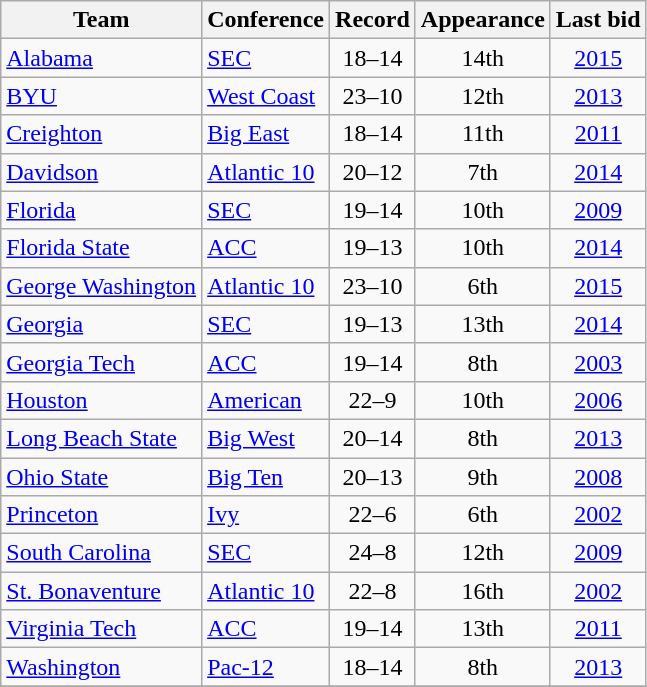<table class="wikitable sortable" style="text-align: left;">
<tr>
<th align=center>Team</th>
<th align=center>Conference</th>
<th align=center>Record</th>
<th data-sort-type="number">Appearance</th>
<th align=center>Last bid</th>
</tr>
<tr>
<td><a href='#'>Alabama</a></td>
<td><a href='#'>SEC</a></td>
<td align=center>18–14</td>
<td align=center>14th</td>
<td align=center><a href='#'>2015</a></td>
</tr>
<tr>
<td><a href='#'>BYU</a></td>
<td><a href='#'>West Coast</a></td>
<td align=center>23–10</td>
<td align=center>12th</td>
<td align=center><a href='#'>2013</a></td>
</tr>
<tr>
<td><a href='#'>Creighton</a></td>
<td><a href='#'>Big East</a></td>
<td align=center>18–14</td>
<td align=center>11th</td>
<td align=center><a href='#'>2011</a></td>
</tr>
<tr>
<td><a href='#'>Davidson</a></td>
<td><a href='#'>Atlantic 10</a></td>
<td align=center>20–12</td>
<td align=center>7th</td>
<td align=center><a href='#'>2014</a></td>
</tr>
<tr>
<td><a href='#'>Florida</a></td>
<td><a href='#'>SEC</a></td>
<td align=center>19–14</td>
<td align=center>10th</td>
<td align=center><a href='#'>2009</a></td>
</tr>
<tr>
<td><a href='#'>Florida State</a></td>
<td><a href='#'>ACC</a></td>
<td align=center>19–13</td>
<td align=center>10th</td>
<td align=center><a href='#'>2014</a></td>
</tr>
<tr>
<td><a href='#'>George Washington</a></td>
<td><a href='#'>Atlantic 10</a></td>
<td align=center>23–10</td>
<td align=center>6th</td>
<td align=center><a href='#'>2015</a></td>
</tr>
<tr>
<td><a href='#'>Georgia</a></td>
<td><a href='#'>SEC</a></td>
<td align=center>19–13</td>
<td align=center>13th</td>
<td align=center><a href='#'>2014</a></td>
</tr>
<tr>
<td><a href='#'>Georgia Tech</a></td>
<td><a href='#'>ACC</a></td>
<td align=center>19–14</td>
<td align=center>8th</td>
<td align=center><a href='#'>2003</a></td>
</tr>
<tr>
<td><a href='#'>Houston</a></td>
<td><a href='#'>American</a></td>
<td align=center>22–9</td>
<td align=center>10th</td>
<td align=center><a href='#'>2006</a></td>
</tr>
<tr>
<td><a href='#'>Long Beach State</a></td>
<td><a href='#'>Big West</a></td>
<td align=center>20–14</td>
<td align=center>8th</td>
<td align=center><a href='#'>2013</a></td>
</tr>
<tr>
<td><a href='#'>Ohio State</a></td>
<td><a href='#'>Big Ten</a></td>
<td align=center>20–13</td>
<td align=center>9th</td>
<td align=center><a href='#'>2008</a></td>
</tr>
<tr>
<td><a href='#'>Princeton</a></td>
<td><a href='#'>Ivy</a></td>
<td align=center>22–6</td>
<td align=center>6th</td>
<td align=center><a href='#'>2002</a></td>
</tr>
<tr>
<td><a href='#'>South Carolina</a></td>
<td><a href='#'>SEC</a></td>
<td align=center>24–8</td>
<td align=center>12th</td>
<td align=center><a href='#'>2009</a></td>
</tr>
<tr>
<td><a href='#'>St. Bonaventure</a></td>
<td><a href='#'>Atlantic 10</a></td>
<td align=center>22–8</td>
<td align=center>16th</td>
<td align=center><a href='#'>2002</a></td>
</tr>
<tr>
<td><a href='#'>Virginia Tech</a></td>
<td><a href='#'>ACC</a></td>
<td align=center>19–14</td>
<td align=center>13th</td>
<td align=center><a href='#'>2011</a></td>
</tr>
<tr>
<td><a href='#'>Washington</a></td>
<td><a href='#'>Pac-12</a></td>
<td align=center>18–14</td>
<td align=center>8th</td>
<td align=center><a href='#'>2013</a></td>
</tr>
<tr>
</tr>
</table>
